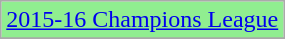<table class="wikitable">
<tr>
<td bgcolor=lightgreen><a href='#'>2015-16 Champions League</a></td>
</tr>
<tr>
</tr>
</table>
